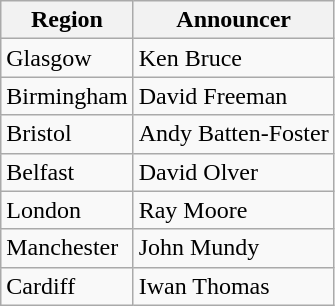<table class="wikitable collapsible collapsed">
<tr>
<th>Region</th>
<th>Announcer</th>
</tr>
<tr>
<td>Glasgow</td>
<td>Ken Bruce</td>
</tr>
<tr>
<td>Birmingham</td>
<td>David Freeman</td>
</tr>
<tr>
<td>Bristol</td>
<td>Andy Batten-Foster</td>
</tr>
<tr>
<td>Belfast</td>
<td>David Olver</td>
</tr>
<tr>
<td>London</td>
<td>Ray Moore</td>
</tr>
<tr>
<td>Manchester</td>
<td>John Mundy</td>
</tr>
<tr>
<td>Cardiff</td>
<td>Iwan Thomas</td>
</tr>
</table>
